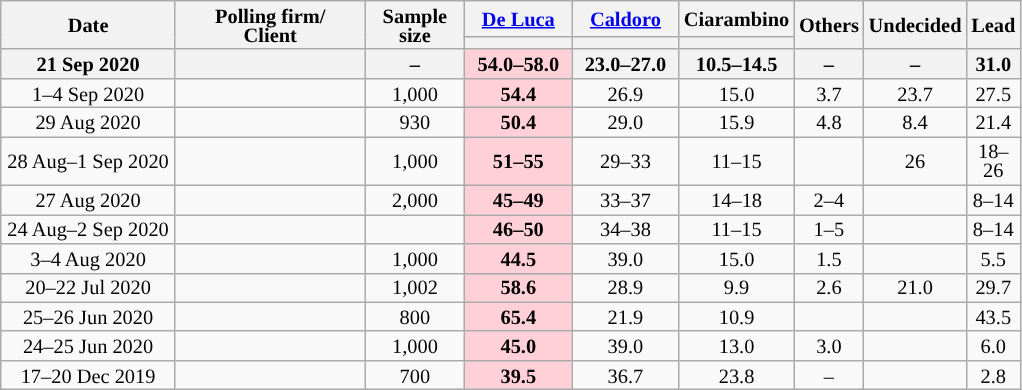<table class="wikitable collapsible collapsed" style="text-align:center;font-size:85%;line-height:13px">
<tr>
<th style="width:110px;" rowspan="2">Date</th>
<th style="width:120px;" rowspan="2">Polling firm/<br>Client</th>
<th style="width:60px;" rowspan="2">Sample size</th>
<th style="width:65px;"><a href='#'>De Luca</a></th>
<th style="width:65px;"><a href='#'>Caldoro</a></th>
<th style="width:65px;">Ciarambino</th>
<th style="width:35px;" rowspan="2">Others</th>
<th style="width:35px;" rowspan="2">Undecided</th>
<th style="width:25px;" rowspan="2">Lead</th>
</tr>
<tr>
<th style="background:"></th>
<th style="background:"></th>
<th style="background:"></th>
</tr>
<tr>
<th>21 Sep 2020</th>
<th></th>
<th>–</th>
<th style="background:#FFD0D7"><strong>54.0–58.0</strong></th>
<th>23.0–27.0</th>
<th>10.5–14.5</th>
<th>–</th>
<th>–</th>
<th style="background:">31.0</th>
</tr>
<tr>
<td>1–4 Sep 2020</td>
<td></td>
<td>1,000</td>
<td style="background:#FFD0D7"><strong>54.4</strong></td>
<td>26.9</td>
<td>15.0</td>
<td>3.7</td>
<td>23.7</td>
<td style="background:">27.5</td>
</tr>
<tr>
<td>29 Aug 2020</td>
<td></td>
<td>930</td>
<td style="background:#FFD0D7"><strong>50.4</strong></td>
<td>29.0</td>
<td>15.9</td>
<td>4.8</td>
<td>8.4</td>
<td style="background:">21.4</td>
</tr>
<tr>
<td>28 Aug–1 Sep 2020</td>
<td></td>
<td>1,000</td>
<td style="background:#FFD0D7"><strong>51–55</strong></td>
<td>29–33</td>
<td>11–15</td>
<td></td>
<td>26</td>
<td style="background:">18–26</td>
</tr>
<tr>
<td>27 Aug 2020</td>
<td></td>
<td>2,000</td>
<td style="background:#FFD0D7"><strong>45–49</strong></td>
<td>33–37</td>
<td>14–18</td>
<td>2–4</td>
<td></td>
<td style="background:">8–14</td>
</tr>
<tr>
<td>24 Aug–2 Sep 2020</td>
<td></td>
<td></td>
<td style="background:#FFD0D7"><strong>46–50</strong></td>
<td>34–38</td>
<td>11–15</td>
<td>1–5</td>
<td></td>
<td style="background:">8–14</td>
</tr>
<tr>
<td>3–4 Aug 2020</td>
<td></td>
<td>1,000</td>
<td style="background:#FFD0D7"><strong>44.5</strong></td>
<td>39.0</td>
<td>15.0</td>
<td>1.5</td>
<td></td>
<td style="background:">5.5</td>
</tr>
<tr>
<td>20–22 Jul 2020</td>
<td></td>
<td>1,002</td>
<td style="background:#FFD0D7"><strong>58.6</strong></td>
<td>28.9</td>
<td>9.9</td>
<td>2.6</td>
<td>21.0</td>
<td style="background:">29.7</td>
</tr>
<tr>
<td>25–26 Jun 2020</td>
<td></td>
<td>800</td>
<td style="background:#FFD0D7"><strong>65.4</strong></td>
<td>21.9</td>
<td>10.9</td>
<td></td>
<td></td>
<td style="background:">43.5</td>
</tr>
<tr>
<td>24–25 Jun 2020</td>
<td></td>
<td>1,000</td>
<td style="background:#FFD0D7"><strong>45.0</strong></td>
<td>39.0</td>
<td>13.0</td>
<td>3.0</td>
<td></td>
<td style="background:">6.0</td>
</tr>
<tr>
<td>17–20 Dec 2019</td>
<td></td>
<td>700</td>
<td style="background:#FFD0D7"><strong>39.5</strong></td>
<td>36.7</td>
<td>23.8</td>
<td>–</td>
<td></td>
<td style="background:">2.8</td>
</tr>
</table>
